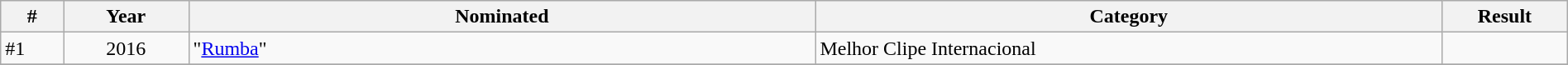<table class="wikitable" width=100%>
<tr>
<th width="2.5%">#</th>
<th width="5%">Year</th>
<th width="25%">Nominated</th>
<th width="25%">Category</th>
<th width="5%">Result</th>
</tr>
<tr>
<td>#1</td>
<td rowspan="1" style="text-align:center;">2016</td>
<td>"<a href='#'>Rumba</a>"</td>
<td>Melhor Clipe Internacional</td>
<td></td>
</tr>
<tr>
</tr>
</table>
